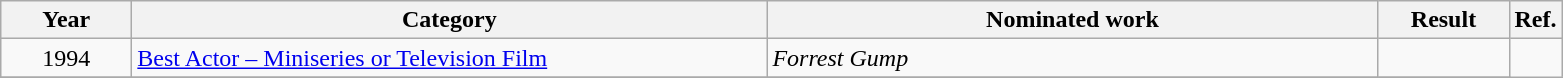<table class=wikitable>
<tr>
<th scope="col" style="width:5em;">Year</th>
<th scope="col" style="width:26em;">Category</th>
<th scope="col" style="width:25em;">Nominated work</th>
<th scope="col" style="width:5em;">Result</th>
<th>Ref.</th>
</tr>
<tr>
<td style="text-align:center;">1994</td>
<td><a href='#'>Best Actor – Miniseries or Television Film</a></td>
<td><em>Forrest Gump</em></td>
<td></td>
</tr>
<tr>
</tr>
</table>
